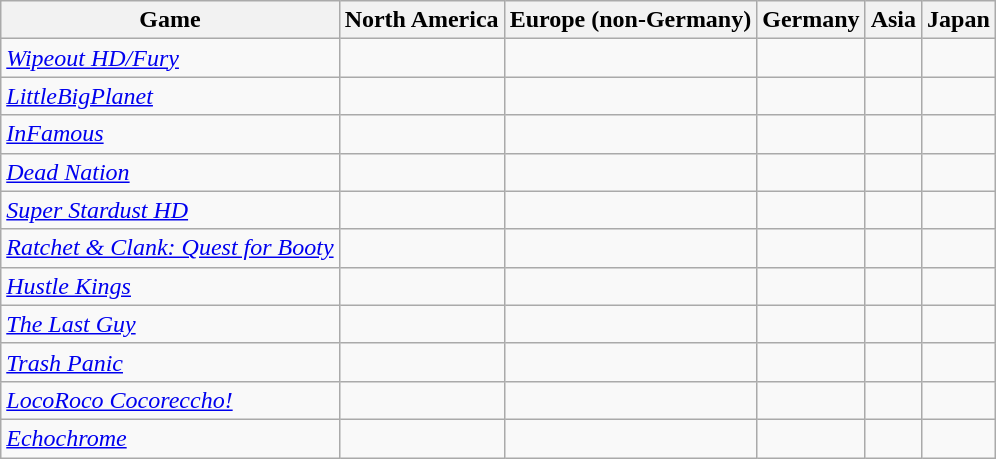<table class="wikitable">
<tr>
<th>Game</th>
<th>North America</th>
<th>Europe (non-Germany)</th>
<th>Germany</th>
<th>Asia</th>
<th>Japan</th>
</tr>
<tr>
<td><em><a href='#'>Wipeout HD/Fury</a></em></td>
<td></td>
<td></td>
<td></td>
<td></td>
<td></td>
</tr>
<tr>
<td><em><a href='#'>LittleBigPlanet</a></em></td>
<td></td>
<td></td>
<td></td>
<td></td>
<td></td>
</tr>
<tr>
<td><em><a href='#'>InFamous</a></em></td>
<td></td>
<td></td>
<td></td>
<td></td>
<td></td>
</tr>
<tr>
<td><em><a href='#'>Dead Nation</a></em></td>
<td></td>
<td></td>
<td></td>
<td></td>
<td></td>
</tr>
<tr>
<td><em><a href='#'>Super Stardust HD</a></em></td>
<td></td>
<td></td>
<td></td>
<td></td>
<td></td>
</tr>
<tr>
<td><em><a href='#'>Ratchet & Clank: Quest for Booty</a></em></td>
<td></td>
<td></td>
<td></td>
<td></td>
<td></td>
</tr>
<tr>
<td><em><a href='#'>Hustle Kings</a></em></td>
<td></td>
<td></td>
<td></td>
<td></td>
<td></td>
</tr>
<tr>
<td><em><a href='#'>The Last Guy</a></em></td>
<td></td>
<td></td>
<td></td>
<td></td>
<td></td>
</tr>
<tr>
<td><em><a href='#'>Trash Panic</a></em></td>
<td></td>
<td></td>
<td></td>
<td></td>
<td></td>
</tr>
<tr>
<td><em><a href='#'>LocoRoco Cocoreccho!</a></em></td>
<td></td>
<td></td>
<td></td>
<td></td>
<td></td>
</tr>
<tr>
<td><em><a href='#'>Echochrome</a></em></td>
<td></td>
<td></td>
<td></td>
<td></td>
<td></td>
</tr>
</table>
